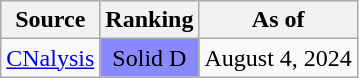<table class="wikitable">
<tr>
<th>Source</th>
<th>Ranking</th>
<th>As of</th>
</tr>
<tr>
<td><a href='#'>CNalysis</a></td>
<td style="background:#8888FF" data-sort-value="4" align="center">Solid D</td>
<td>August 4, 2024</td>
</tr>
</table>
